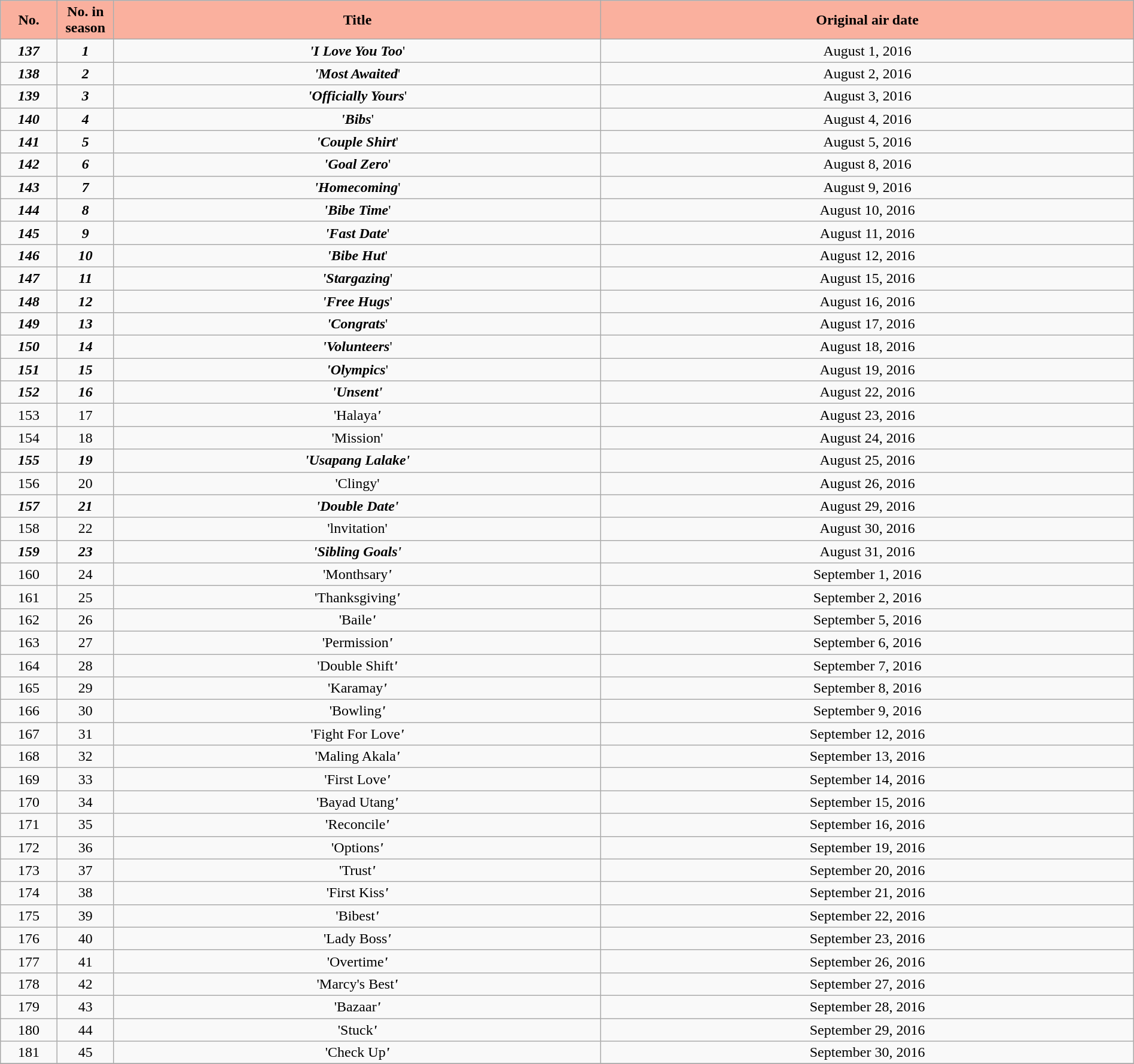<table style="text-align:center; font-size:100%; line-height:18px;" class="wikitable" width="100%">
<tr>
<th style="background:#FAB09E; color:#000000" width=5%>No.</th>
<th style="background:#FAB09E; color:#000000" width=5%>No. in season</th>
<th style="background:#FAB09E; color:#000000">Title</th>
<th style="background:#FAB09E; color:#000000">Original air date</th>
</tr>
<tr>
<td><strong><em>137</em></strong></td>
<td><strong><em>1</em></strong></td>
<td><strong><em>'I Love You Too</em></strong>'</td>
<td>August 1, 2016</td>
</tr>
<tr>
<td><strong><em>138</em></strong></td>
<td><strong><em>2</em></strong></td>
<td><strong><em>'Most Awaited</em></strong>'</td>
<td>August 2, 2016</td>
</tr>
<tr>
<td><strong><em>139</em></strong></td>
<td><strong><em>3</em></strong></td>
<td><strong><em>'Officially Yours</em></strong>'</td>
<td>August 3, 2016</td>
</tr>
<tr>
<td><strong><em>140</em></strong></td>
<td><strong><em>4</em></strong></td>
<td><strong><em>'Bibs</em></strong>'</td>
<td>August 4, 2016</td>
</tr>
<tr>
<td><strong><em>141</em></strong></td>
<td><strong><em>5</em></strong></td>
<td><strong><em>'Couple Shirt</em></strong>'</td>
<td>August 5, 2016</td>
</tr>
<tr>
<td><strong><em>142</em></strong></td>
<td><strong><em>6</em></strong></td>
<td><strong><em>'Goal Zero</em></strong>'</td>
<td>August 8, 2016</td>
</tr>
<tr>
<td><strong><em>143</em></strong></td>
<td><strong><em>7</em></strong></td>
<td><strong><em>'Homecoming</em></strong>'</td>
<td>August 9, 2016</td>
</tr>
<tr>
<td><strong><em>144</em></strong></td>
<td><strong><em>8</em></strong></td>
<td><strong><em>'Bibe Time</em></strong>'</td>
<td>August 10, 2016</td>
</tr>
<tr>
<td><strong><em>145</em></strong></td>
<td><strong><em>9</em></strong></td>
<td><strong><em>'Fast Date</em></strong>'</td>
<td>August 11, 2016</td>
</tr>
<tr>
<td><strong><em>146</em></strong></td>
<td><strong><em>10</em></strong></td>
<td><strong><em>'Bibe Hut</em></strong>'</td>
<td>August 12, 2016</td>
</tr>
<tr>
<td><strong><em>147</em></strong></td>
<td><strong><em>11</em></strong></td>
<td><strong><em>'Stargazing</em></strong>'</td>
<td>August 15, 2016</td>
</tr>
<tr>
<td><strong><em>148</em></strong></td>
<td><strong><em>12</em></strong></td>
<td><strong><em>'Free Hugs</em></strong>'</td>
<td>August 16, 2016</td>
</tr>
<tr>
<td><strong><em>149</em></strong></td>
<td><strong><em>13</em></strong></td>
<td><strong><em>'Congrats</em></strong>'</td>
<td>August 17, 2016</td>
</tr>
<tr>
<td><strong><em>150</em></strong></td>
<td><strong><em>14</em></strong></td>
<td><strong><em>'Volunteers</em></strong>'</td>
<td>August 18, 2016</td>
</tr>
<tr>
<td><strong><em>151</em></strong></td>
<td><strong><em>15</em></strong></td>
<td><strong><em>'Olympics</em></strong>'</td>
<td>August 19, 2016</td>
</tr>
<tr>
<td><strong><em>152</em></strong></td>
<td><strong><em>16</em></strong></td>
<td><strong><em>'Unsent'<strong><em></td>
<td>August 22, 2016</td>
</tr>
<tr>
<td></em></strong>153<strong><em></td>
<td></em></strong>17<strong><em></td>
<td></em></strong>'Halaya<strong><em>'</td>
<td>August 23, 2016</td>
</tr>
<tr>
<td></em></strong>154<strong><em></td>
<td></em></strong>18<strong><em></td>
<td></strong></em>'Mission'</em></strong></td>
<td>August 24, 2016</td>
</tr>
<tr>
<td><strong><em>155</em></strong></td>
<td><strong><em>19</em></strong></td>
<td><strong><em>'Usapang Lalake'<strong><em></td>
<td>August 25, 2016</td>
</tr>
<tr>
<td></em></strong>156<strong><em></td>
<td></em></strong>20<strong><em></td>
<td></strong></em>'Clingy'</em></strong></td>
<td>August 26, 2016</td>
</tr>
<tr>
<td><strong><em>157</em></strong></td>
<td><strong><em>21</em></strong></td>
<td><strong><em>'Double Date'<strong><em></td>
<td>August 29, 2016</td>
</tr>
<tr>
<td></em></strong>158<strong><em></td>
<td></em></strong>22<strong><em></td>
<td></strong></em>'lnvitation'</em></strong></td>
<td>August 30, 2016</td>
</tr>
<tr>
<td><strong><em>159</em></strong></td>
<td><strong><em>23</em></strong></td>
<td><strong><em>'Sibling Goals'<strong><em></td>
<td>August 31, 2016</td>
</tr>
<tr>
<td></em></strong>160<strong><em></td>
<td></em></strong>24<strong><em></td>
<td></em></strong>'Monthsary<strong><em>'</td>
<td>September 1, 2016</td>
</tr>
<tr>
<td></em></strong>161<strong><em></td>
<td></em></strong>25<strong><em></td>
<td></em></strong>'Thanksgiving<strong><em>'</td>
<td>September 2, 2016</td>
</tr>
<tr>
<td></em></strong>162<strong><em></td>
<td></em></strong>26<strong><em></td>
<td></em></strong>'Baile<strong><em>'</td>
<td>September 5, 2016</td>
</tr>
<tr>
<td></em></strong>163<strong><em></td>
<td></em></strong>27<strong><em></td>
<td></em></strong>'Permission<strong><em>'</td>
<td>September 6, 2016</td>
</tr>
<tr>
<td></em></strong>164<strong><em></td>
<td></em></strong>28<strong><em></td>
<td></em></strong>'Double Shift<strong><em>'</td>
<td>September 7, 2016</td>
</tr>
<tr>
<td></em></strong>165<strong><em></td>
<td></em></strong>29<strong><em></td>
<td></em></strong>'Karamay<strong><em>'</td>
<td>September 8, 2016</td>
</tr>
<tr>
<td></em></strong>166<strong><em></td>
<td></em></strong>30<strong><em></td>
<td></em></strong>'Bowling<strong><em>'</td>
<td>September 9, 2016</td>
</tr>
<tr>
<td></em></strong>167<strong><em></td>
<td></em></strong>31<strong><em></td>
<td></em></strong>'Fight For Love<strong><em>'</td>
<td>September 12, 2016</td>
</tr>
<tr>
<td></em></strong>168<strong><em></td>
<td></em></strong>32<strong><em></td>
<td></em></strong>'Maling Akala<strong><em>'</td>
<td>September 13, 2016</td>
</tr>
<tr>
<td></em></strong>169<strong><em></td>
<td></em></strong>33<strong><em></td>
<td></em></strong>'First Love<strong><em>'</td>
<td>September 14, 2016</td>
</tr>
<tr>
<td></em></strong>170<strong><em></td>
<td></em></strong>34<strong><em></td>
<td></em></strong>'Bayad Utang<strong><em>'</td>
<td>September 15, 2016</td>
</tr>
<tr>
<td></em></strong>171<strong><em></td>
<td></em></strong>35<strong><em></td>
<td></em></strong>'Reconcile<strong><em>'</td>
<td>September 16, 2016</td>
</tr>
<tr>
<td></em></strong>172<strong><em></td>
<td></em></strong>36<strong><em></td>
<td></em></strong>'Options<strong><em>'</td>
<td>September 19, 2016</td>
</tr>
<tr>
<td></em></strong>173<strong><em></td>
<td></em></strong>37<strong><em></td>
<td></em></strong>'Trust<strong><em>'</td>
<td>September 20, 2016</td>
</tr>
<tr>
<td></em></strong>174<strong><em></td>
<td></em></strong>38<strong><em></td>
<td></em></strong>'First Kiss<strong><em>'</td>
<td>September 21, 2016</td>
</tr>
<tr>
<td></em></strong>175<strong><em></td>
<td></em></strong>39<strong><em></td>
<td></em></strong>'Bibest<strong><em>'</td>
<td>September 22, 2016</td>
</tr>
<tr>
<td></em></strong>176<strong><em></td>
<td></em></strong>40<strong><em></td>
<td></em></strong>'Lady Boss<strong><em>'</td>
<td>September 23, 2016</td>
</tr>
<tr>
<td></em></strong>177<strong><em></td>
<td></em></strong>41<strong><em></td>
<td></em></strong>'Overtime<strong><em>'</td>
<td>September 26, 2016</td>
</tr>
<tr>
<td></em></strong>178<strong><em></td>
<td></em></strong>42<strong><em></td>
<td></em></strong>'Marcy's Best<strong><em>'</td>
<td>September 27, 2016</td>
</tr>
<tr>
<td></em></strong>179<strong><em></td>
<td></em></strong>43<strong><em></td>
<td></em></strong>'Bazaar<strong><em>'</td>
<td>September 28, 2016</td>
</tr>
<tr>
<td></em></strong>180<strong><em></td>
<td></em></strong>44<strong><em></td>
<td></em></strong>'Stuck<strong><em>'</td>
<td>September 29, 2016</td>
</tr>
<tr>
<td></em></strong>181<strong><em></td>
<td></em></strong>45<strong><em></td>
<td></em></strong>'Check Up<strong><em>'</td>
<td>September 30, 2016</td>
</tr>
<tr>
</tr>
</table>
